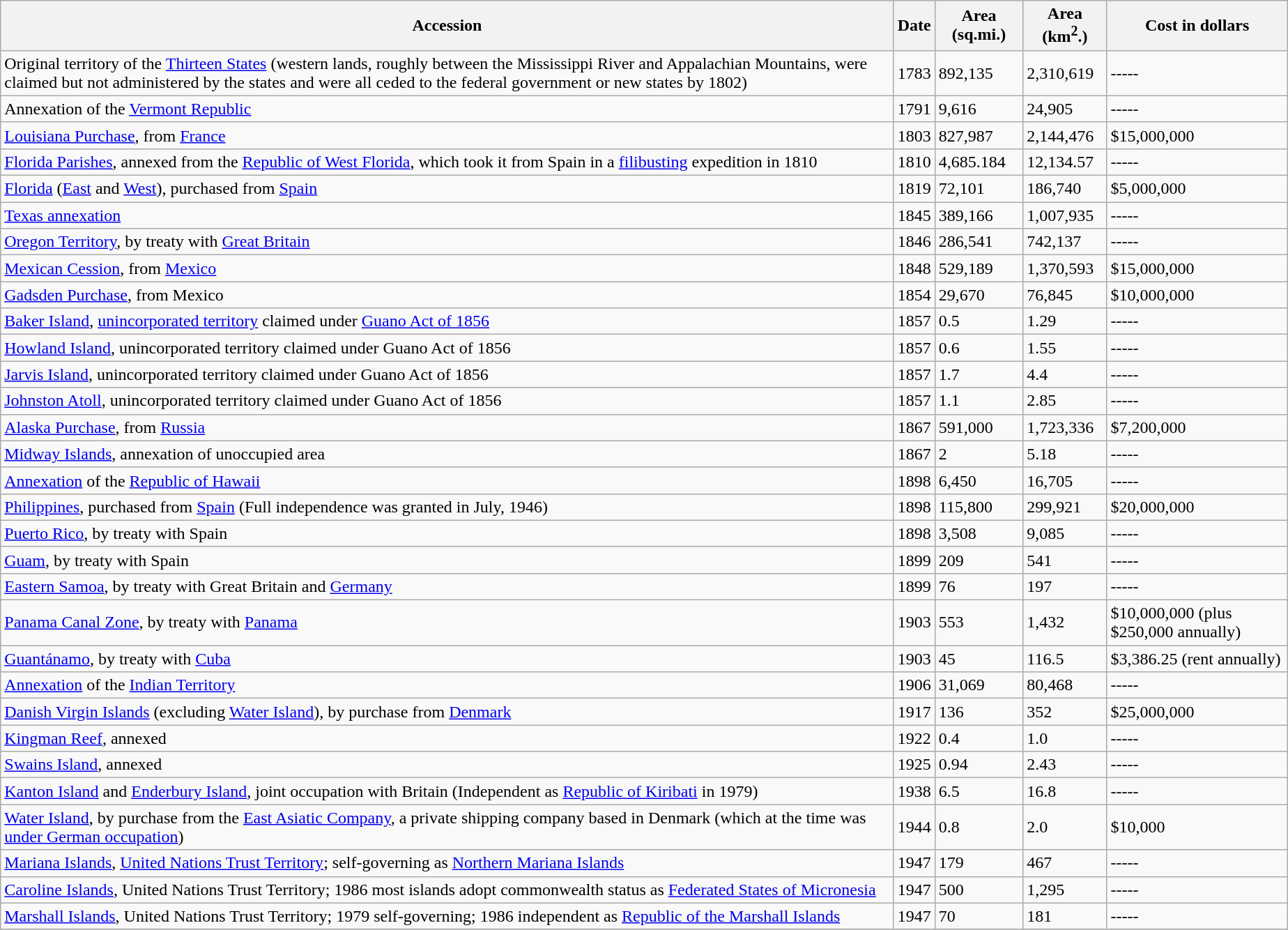<table class="wikitable sortable" style="margin-left:1em">
<tr>
<th>Accession</th>
<th>Date</th>
<th>Area (sq.mi.)</th>
<th>Area (km<sup>2</sup>.)</th>
<th>Cost in dollars</th>
</tr>
<tr>
<td>Original territory of the <a href='#'>Thirteen States</a> (western lands, roughly between the Mississippi River and Appalachian Mountains, were claimed but not administered by the states and were all ceded to the federal government or new states by 1802)</td>
<td>1783</td>
<td>892,135</td>
<td>2,310,619</td>
<td>-----</td>
</tr>
<tr>
<td>Annexation of the <a href='#'>Vermont Republic</a></td>
<td>1791</td>
<td>9,616</td>
<td>24,905</td>
<td>-----</td>
</tr>
<tr>
<td><a href='#'>Louisiana Purchase</a>, from <a href='#'>France</a></td>
<td>1803</td>
<td>827,987</td>
<td>2,144,476</td>
<td>$15,000,000</td>
</tr>
<tr>
<td><a href='#'>Florida Parishes</a>, annexed from the <a href='#'>Republic of West Florida</a>, which took it from Spain in a <a href='#'>filibusting</a> expedition in 1810</td>
<td>1810</td>
<td>4,685.184</td>
<td>12,134.57</td>
<td>-----</td>
</tr>
<tr>
<td><a href='#'>Florida</a> (<a href='#'>East</a> and <a href='#'>West</a>), purchased from <a href='#'>Spain</a></td>
<td>1819</td>
<td>72,101</td>
<td>186,740</td>
<td>$5,000,000</td>
</tr>
<tr>
<td><a href='#'>Texas annexation</a></td>
<td>1845</td>
<td>389,166</td>
<td>1,007,935</td>
<td>-----</td>
</tr>
<tr>
<td><a href='#'>Oregon Territory</a>, by treaty with <a href='#'>Great Britain</a></td>
<td>1846</td>
<td>286,541</td>
<td>742,137</td>
<td>-----</td>
</tr>
<tr>
<td><a href='#'>Mexican Cession</a>, from <a href='#'>Mexico</a></td>
<td>1848</td>
<td>529,189</td>
<td>1,370,593</td>
<td>$15,000,000</td>
</tr>
<tr>
<td><a href='#'>Gadsden Purchase</a>, from Mexico</td>
<td>1854</td>
<td>29,670</td>
<td>76,845</td>
<td>$10,000,000</td>
</tr>
<tr>
<td><a href='#'>Baker Island</a>, <a href='#'>unincorporated territory</a> claimed under <a href='#'>Guano Act of 1856</a></td>
<td>1857</td>
<td>0.5</td>
<td>1.29</td>
<td>-----</td>
</tr>
<tr>
<td><a href='#'>Howland Island</a>, unincorporated territory claimed under Guano Act of 1856</td>
<td>1857</td>
<td>0.6</td>
<td>1.55</td>
<td>-----</td>
</tr>
<tr>
<td><a href='#'>Jarvis Island</a>, unincorporated territory claimed under Guano Act of 1856</td>
<td>1857</td>
<td>1.7</td>
<td>4.4</td>
<td>-----</td>
</tr>
<tr>
<td><a href='#'>Johnston Atoll</a>, unincorporated territory claimed under Guano Act of 1856</td>
<td>1857</td>
<td>1.1</td>
<td>2.85</td>
<td>-----</td>
</tr>
<tr>
<td><a href='#'>Alaska Purchase</a>, from <a href='#'>Russia</a></td>
<td>1867</td>
<td>591,000</td>
<td>1,723,336</td>
<td>$7,200,000</td>
</tr>
<tr>
<td><a href='#'>Midway Islands</a>, annexation of unoccupied area</td>
<td>1867</td>
<td>2</td>
<td>5.18</td>
<td>-----</td>
</tr>
<tr>
<td><a href='#'>Annexation</a> of the <a href='#'>Republic of Hawaii</a></td>
<td>1898</td>
<td>6,450</td>
<td>16,705</td>
<td>-----</td>
</tr>
<tr>
<td><a href='#'>Philippines</a>, purchased from <a href='#'>Spain</a> (Full independence was granted in July, 1946)</td>
<td>1898</td>
<td>115,800</td>
<td>299,921</td>
<td>$20,000,000</td>
</tr>
<tr>
<td><a href='#'>Puerto Rico</a>, by treaty with Spain</td>
<td>1898</td>
<td>3,508</td>
<td>9,085</td>
<td>-----</td>
</tr>
<tr>
<td><a href='#'>Guam</a>, by treaty with Spain</td>
<td>1899</td>
<td>209</td>
<td>541</td>
<td>-----</td>
</tr>
<tr>
<td><a href='#'>Eastern Samoa</a>, by treaty with Great Britain and <a href='#'>Germany</a></td>
<td>1899</td>
<td>76</td>
<td>197</td>
<td>-----</td>
</tr>
<tr>
<td><a href='#'>Panama Canal Zone</a>, by treaty with <a href='#'>Panama</a></td>
<td>1903</td>
<td>553</td>
<td>1,432</td>
<td>$10,000,000 (plus $250,000 annually)</td>
</tr>
<tr>
<td><a href='#'>Guantánamo</a>, by treaty with <a href='#'>Cuba</a></td>
<td>1903</td>
<td>45</td>
<td>116.5</td>
<td>$3,386.25 (rent annually) </td>
</tr>
<tr>
<td><a href='#'>Annexation</a> of the <a href='#'>Indian Territory</a></td>
<td>1906</td>
<td>31,069</td>
<td>80,468</td>
<td>-----</td>
</tr>
<tr>
<td><a href='#'>Danish Virgin Islands</a> (excluding <a href='#'>Water Island</a>), by purchase from <a href='#'>Denmark</a></td>
<td>1917</td>
<td>136</td>
<td>352</td>
<td>$25,000,000</td>
</tr>
<tr>
<td><a href='#'>Kingman Reef</a>, annexed</td>
<td>1922</td>
<td>0.4</td>
<td>1.0</td>
<td>-----</td>
</tr>
<tr>
<td><a href='#'>Swains Island</a>, annexed</td>
<td>1925</td>
<td>0.94</td>
<td>2.43</td>
<td>-----</td>
</tr>
<tr>
<td><a href='#'>Kanton Island</a> and <a href='#'>Enderbury Island</a>, joint occupation with Britain (Independent as <a href='#'>Republic of Kiribati</a> in 1979)</td>
<td>1938</td>
<td>6.5</td>
<td>16.8</td>
<td>-----</td>
</tr>
<tr>
<td><a href='#'>Water Island</a>, by purchase from the <a href='#'>East Asiatic Company</a>, a private shipping company based in Denmark (which at the time was <a href='#'>under German occupation</a>)</td>
<td>1944</td>
<td>0.8</td>
<td>2.0</td>
<td>$10,000</td>
</tr>
<tr>
<td><a href='#'>Mariana Islands</a>, <a href='#'>United Nations Trust Territory</a>; self-governing as <a href='#'>Northern Mariana Islands</a></td>
<td>1947</td>
<td>179</td>
<td>467</td>
<td>-----</td>
</tr>
<tr>
<td><a href='#'>Caroline Islands</a>, United Nations Trust Territory; 1986 most islands adopt commonwealth status as <a href='#'>Federated States of Micronesia</a></td>
<td>1947</td>
<td>500</td>
<td>1,295</td>
<td>-----</td>
</tr>
<tr>
<td><a href='#'>Marshall Islands</a>, United Nations Trust Territory; 1979 self-governing; 1986 independent as <a href='#'>Republic of the Marshall Islands</a></td>
<td>1947</td>
<td>70</td>
<td>181</td>
<td>-----</td>
</tr>
<tr>
</tr>
</table>
